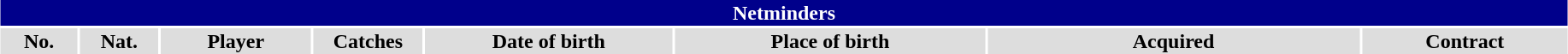<table class="toccolours"  style="width:97%; clear:both; margin:1.5em auto; text-align:center;">
<tr>
<th colspan="11" style="background:darkblue; color:#FFFFFF;">Netminders</th>
</tr>
<tr style="background:#ddd;">
<th width=5%>No.</th>
<th width=5%>Nat.</th>
<th !width=22%>Player</th>
<th width=7%>Catches</th>
<th width=16%>Date of birth</th>
<th width=20%>Place of birth</th>
<th width=24%>Acquired</th>
<td><strong>Contract</strong></td>
</tr>
</table>
